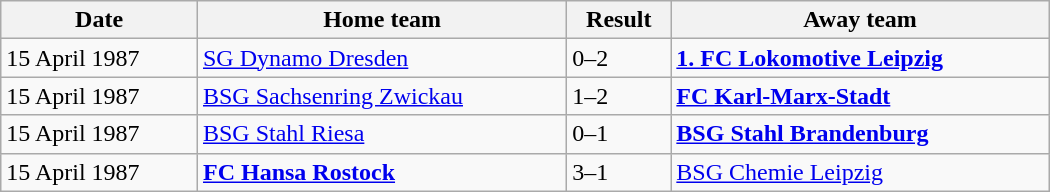<table class="wikitable" style="width:700px">
<tr>
<th>Date</th>
<th>Home team</th>
<th>Result</th>
<th>Away team</th>
</tr>
<tr>
<td>15 April 1987</td>
<td><a href='#'>SG Dynamo Dresden</a></td>
<td>0–2</td>
<td><strong><a href='#'>1. FC Lokomotive Leipzig</a></strong></td>
</tr>
<tr>
<td>15 April 1987</td>
<td><a href='#'>BSG Sachsenring Zwickau</a></td>
<td>1–2</td>
<td><strong><a href='#'>FC Karl-Marx-Stadt</a></strong></td>
</tr>
<tr>
<td>15 April 1987</td>
<td><a href='#'>BSG Stahl Riesa</a></td>
<td>0–1</td>
<td><strong><a href='#'>BSG Stahl Brandenburg</a></strong></td>
</tr>
<tr>
<td>15 April 1987</td>
<td><strong><a href='#'>FC Hansa Rostock</a></strong></td>
<td>3–1</td>
<td><a href='#'>BSG Chemie Leipzig</a></td>
</tr>
</table>
